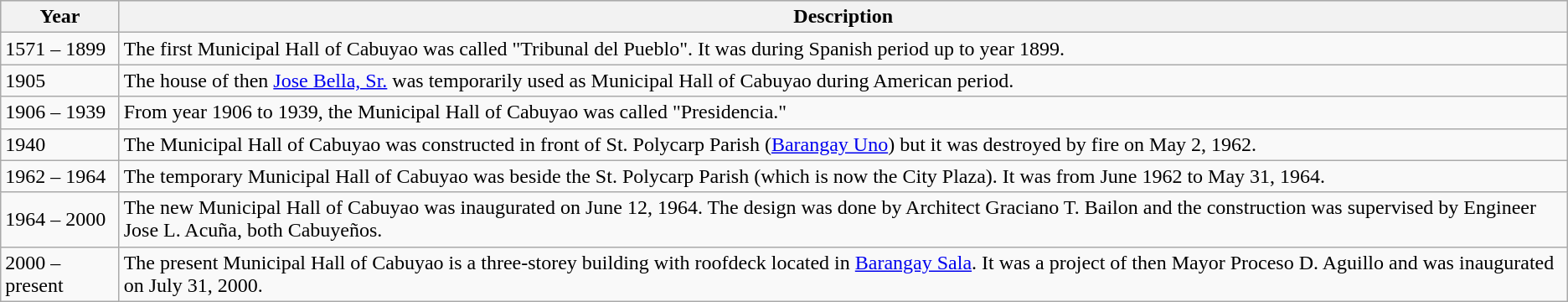<table class="wikitable">
<tr style="background:#ccc;">
<th>Year</th>
<th>Description</th>
</tr>
<tr>
<td>1571 – 1899</td>
<td>The first Municipal Hall of Cabuyao was called "Tribunal del Pueblo". It was during Spanish period up to year 1899.</td>
</tr>
<tr>
<td>1905</td>
<td>The house of then <a href='#'>Jose Bella, Sr.</a> was temporarily used as Municipal Hall of Cabuyao during American period.</td>
</tr>
<tr>
<td>1906 – 1939</td>
<td>From year 1906 to 1939, the Municipal Hall of Cabuyao was called "Presidencia."</td>
</tr>
<tr>
<td>1940</td>
<td>The Municipal Hall of Cabuyao was constructed in front of St. Polycarp Parish (<a href='#'>Barangay Uno</a>) but it was destroyed by fire on May 2, 1962.</td>
</tr>
<tr>
<td>1962 – 1964</td>
<td>The temporary Municipal Hall of Cabuyao was beside the St. Polycarp Parish (which is now the City Plaza). It was from June 1962 to May 31, 1964.</td>
</tr>
<tr>
<td>1964 – 2000</td>
<td>The new Municipal Hall of Cabuyao was inaugurated on June 12, 1964. The design was done by Architect Graciano T. Bailon and the construction was supervised by Engineer Jose L. Acuña, both Cabuyeños.</td>
</tr>
<tr>
<td>2000 – present</td>
<td>The present Municipal Hall of Cabuyao is a three-storey building with roofdeck located in <a href='#'>Barangay Sala</a>. It was a project of then Mayor Proceso D. Aguillo and was inaugurated on July 31, 2000.</td>
</tr>
</table>
